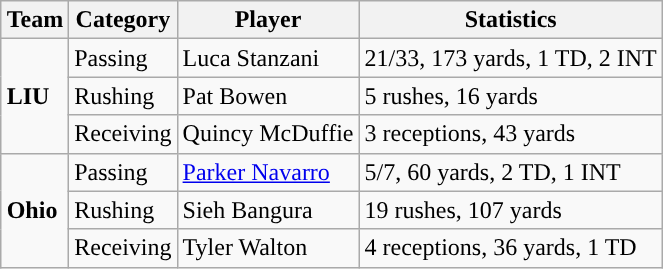<table class="wikitable" style="float: right;">
<tr>
<th>Team</th>
<th>Category</th>
<th>Player</th>
<th>Statistics</th>
</tr>
<tr>
<td rowspan=3><strong>LIU</strong></td>
<td>Passing</td>
<td>Luca Stanzani</td>
<td>21/33, 173 yards, 1 TD, 2 INT</td>
</tr>
<tr>
<td>Rushing</td>
<td>Pat Bowen</td>
<td>5 rushes, 16 yards</td>
</tr>
<tr>
<td>Receiving</td>
<td>Quincy McDuffie</td>
<td>3 receptions, 43 yards</td>
</tr>
<tr>
<td rowspan=3><strong>Ohio</strong></td>
<td>Passing</td>
<td><a href='#'>Parker Navarro</a></td>
<td>5/7, 60 yards, 2 TD, 1 INT</td>
</tr>
<tr>
<td>Rushing</td>
<td>Sieh Bangura</td>
<td>19 rushes, 107 yards</td>
</tr>
<tr>
<td>Receiving</td>
<td>Tyler Walton</td>
<td>4 receptions, 36 yards, 1 TD</td>
</tr>
</table>
